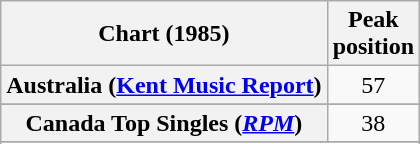<table class="wikitable sortable plainrowheaders" style="text-align:center">
<tr>
<th scope="col">Chart (1985)</th>
<th scope="col">Peak<br>position</th>
</tr>
<tr>
<th scope="row">Australia (<a href='#'>Kent Music Report</a>)</th>
<td>57</td>
</tr>
<tr>
</tr>
<tr>
<th scope="row">Canada Top Singles (<em><a href='#'>RPM</a></em>)</th>
<td align="center">38</td>
</tr>
<tr>
</tr>
<tr>
</tr>
<tr>
</tr>
<tr>
</tr>
<tr>
</tr>
<tr>
</tr>
<tr>
</tr>
</table>
